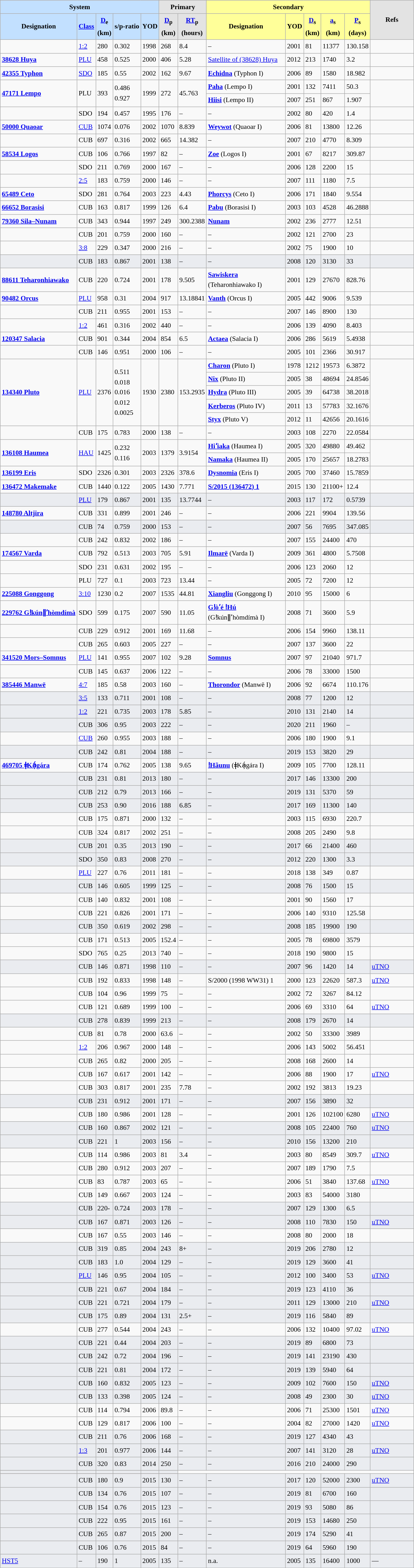<table class="wikitable sortable" style="text-align: left; font-size: 0.9em; line-height:1.5em;">
<tr>
<th colspan=5 style="background-color: #C2E0FF;">System</th>
<th colspan=2 style="background-color: #e3e3e3;">Primary</th>
<th colspan=5 style="background-color: #FFFF99;">Secondary</th>
<th width=85 class="unsortable" rowspan=2 style="background-color: #e3e3e3;">Refs</th>
</tr>
<tr>
<th style="background-color: #C2E0FF;">Designation</th>
<th style="background-color: #C2E0FF;"><a href='#'>Class</a></th>
<th style="background-color: #C2E0FF;" data-sort-type="number"><a href='#'>D</a><sub>e</sub><br>(km)</th>
<th style="background-color: #C2E0FF;" data-sort-type="number">s/p-ratio</th>
<th style="background-color: #C2E0FF;">YOD</th>
<th style="background-color: #e3e3e3;" data-sort-type="number"><a href='#'>D</a><sub>p</sub><br>(km)</th>
<th style="background-color: #e3e3e3;" data-sort-type="number"><a href='#'>RT</a><sub>p</sub><br>(hours)</th>
<th style="background-color: #FFFF99;" width=160>Designation</th>
<th style="background-color: #FFFF99;">YOD</th>
<th style="background-color: #FFFF99;" data-sort-type="number"><a href='#'>D</a><sub>s</sub><br>(km)</th>
<th style="background-color: #FFFF99;" data-sort-type="number"><a href='#'>a</a><sub>s</sub><br>(km)</th>
<th style="background-color: #FFFF99;" data-sort-type="number"><a href='#'>P</a><sub>s</sub><br>(days)</th>
</tr>
<tr id=26308>
<td><strong></strong></td>
<td><a href='#'>1:2</a></td>
<td>280</td>
<td>0.302</td>
<td>1998</td>
<td>268</td>
<td>8.4</td>
<td>–</td>
<td>2001</td>
<td>81</td>
<td>11377</td>
<td>130.158</td>
<td>   </td>
</tr>
<tr id=38628>
<td><strong><a href='#'>38628 Huya</a></strong></td>
<td><a href='#'>PLU</a></td>
<td>458</td>
<td>0.525</td>
<td>2000</td>
<td>406</td>
<td>5.28</td>
<td><a href='#'>Satellite of (38628) Huya</a></td>
<td>2012</td>
<td>213</td>
<td>1740</td>
<td>3.2</td>
<td>   </td>
</tr>
<tr id=42355>
<td><strong><a href='#'>42355 Typhon</a></strong></td>
<td><a href='#'>SDO</a></td>
<td>185</td>
<td>0.55</td>
<td>2002</td>
<td>162</td>
<td>9.67</td>
<td><strong><a href='#'>Echidna</a></strong> (Typhon I)</td>
<td>2006</td>
<td>89</td>
<td>1580</td>
<td>18.982</td>
<td>   </td>
</tr>
<tr id=47171>
<td rowspan=2><strong><a href='#'>47171 Lempo</a></strong></td>
<td rowspan=2>PLU</td>
<td rowspan=2>393</td>
<td rowspan=2>0.486<br>0.927</td>
<td rowspan=2>1999</td>
<td rowspan=2>272</td>
<td rowspan=2>45.763</td>
<td><strong><a href='#'>Paha</a></strong> (Lempo I)</td>
<td>2001</td>
<td>132</td>
<td>7411</td>
<td>50.3</td>
<td rowspan=2>   </td>
</tr>
<tr>
<td><strong><a href='#'>Hiisi</a></strong> (Lempo II)</td>
<td>2007</td>
<td>251</td>
<td>867</td>
<td>1.907</td>
</tr>
<tr>
<td><strong></strong></td>
<td>SDO</td>
<td>194</td>
<td>0.457</td>
<td>1995</td>
<td>176</td>
<td>–</td>
<td>–</td>
<td>2002</td>
<td>80</td>
<td>420</td>
<td>1.4</td>
<td>   </td>
</tr>
<tr id=50000>
<td><strong><a href='#'>50000 Quaoar</a></strong></td>
<td><a href='#'>CUB</a></td>
<td>1074</td>
<td>0.076</td>
<td>2002</td>
<td>1070</td>
<td>8.839</td>
<td><strong><a href='#'>Weywot</a></strong> (Quaoar I)</td>
<td>2006</td>
<td>81</td>
<td>13800</td>
<td>12.26</td>
<td>   </td>
</tr>
<tr>
<td><strong></strong></td>
<td>CUB</td>
<td>697</td>
<td>0.316</td>
<td>2002</td>
<td>665</td>
<td>14.382</td>
<td>–</td>
<td>2007</td>
<td>210</td>
<td>4770</td>
<td>8.309</td>
<td>   </td>
</tr>
<tr id=58534>
<td><strong><a href='#'>58534 Logos</a></strong></td>
<td>CUB</td>
<td>106</td>
<td>0.766</td>
<td>1997</td>
<td>82</td>
<td>–</td>
<td><strong><a href='#'>Zoe</a></strong> (Logos I)</td>
<td>2001</td>
<td>67</td>
<td>8217</td>
<td>309.87</td>
<td>   </td>
</tr>
<tr id=60458>
<td></td>
<td>SDO</td>
<td>211</td>
<td>0.769</td>
<td>2000</td>
<td>167</td>
<td>–</td>
<td>–</td>
<td>2006</td>
<td>128</td>
<td>2200</td>
<td>15</td>
<td>   </td>
</tr>
<tr id=60621>
<td><strong></strong></td>
<td><a href='#'>2:5</a></td>
<td>183</td>
<td>0.759</td>
<td>2000</td>
<td>146</td>
<td>–</td>
<td>–</td>
<td>2007</td>
<td>111</td>
<td>1180</td>
<td>7.5</td>
<td>   </td>
</tr>
<tr id=65489>
<td><strong><a href='#'>65489 Ceto</a></strong></td>
<td>SDO</td>
<td>281</td>
<td>0.764</td>
<td>2003</td>
<td>223</td>
<td>4.43</td>
<td><strong><a href='#'>Phorcys</a></strong> (Ceto I)</td>
<td>2006</td>
<td>171</td>
<td>1840</td>
<td>9.554</td>
<td>   </td>
</tr>
<tr id=66652>
<td><strong><a href='#'>66652 Borasisi</a></strong></td>
<td>CUB</td>
<td>163</td>
<td>0.817</td>
<td>1999</td>
<td>126</td>
<td>6.4</td>
<td><strong><a href='#'>Pabu</a></strong> (Borasisi I)</td>
<td>2003</td>
<td>103</td>
<td>4528</td>
<td>46.2888</td>
<td>   </td>
</tr>
<tr id=79360>
<td><strong><a href='#'>79360 Sila–Nunam</a></strong></td>
<td>CUB</td>
<td>343</td>
<td>0.944</td>
<td>1997</td>
<td>249</td>
<td>300.2388</td>
<td><strong><a href='#'>Nunam</a></strong></td>
<td>2002</td>
<td>236</td>
<td>2777</td>
<td>12.51</td>
<td>   </td>
</tr>
<tr id=80806>
<td></td>
<td>CUB</td>
<td>201</td>
<td>0.759</td>
<td>2000</td>
<td>160</td>
<td>–</td>
<td>–</td>
<td>2002</td>
<td>121</td>
<td>2700</td>
<td>23</td>
<td>   </td>
</tr>
<tr id=82075>
<td><strong></strong></td>
<td><a href='#'>3:8</a></td>
<td>229</td>
<td>0.347</td>
<td>2000</td>
<td>216</td>
<td>–</td>
<td>–</td>
<td>2002</td>
<td>75</td>
<td>1900</td>
<td>10</td>
<td>   </td>
</tr>
<tr id=82157 bgcolor=eaecf0>
<td></td>
<td>CUB</td>
<td>183</td>
<td>0.867</td>
<td>2001</td>
<td>138</td>
<td>–</td>
<td>–</td>
<td>2008</td>
<td>120</td>
<td>3130</td>
<td>33</td>
<td>   </td>
</tr>
<tr id=88611>
<td><strong><a href='#'>88611 Teharonhiawako</a></strong></td>
<td>CUB</td>
<td>220</td>
<td>0.724</td>
<td>2001</td>
<td>178</td>
<td>9.505</td>
<td><strong><a href='#'>Sawiskera</a></strong> (Teharonhiawako I)</td>
<td>2001</td>
<td>129</td>
<td>27670</td>
<td>828.76</td>
<td>   </td>
</tr>
<tr id=90482>
<td><strong><a href='#'>90482 Orcus</a></strong></td>
<td><a href='#'>PLU</a></td>
<td>958</td>
<td>0.31</td>
<td>2004</td>
<td>917</td>
<td>13.18841</td>
<td><strong><a href='#'>Vanth</a></strong> (Orcus I)</td>
<td>2005</td>
<td>442</td>
<td>9006</td>
<td>9.539</td>
<td>   </td>
</tr>
<tr id=119067>
<td></td>
<td>CUB</td>
<td>211</td>
<td>0.955</td>
<td>2001</td>
<td>153</td>
<td>–</td>
<td>–</td>
<td>2007</td>
<td>146</td>
<td>8900</td>
<td>130</td>
<td>   </td>
</tr>
<tr id=119979>
<td><strong></strong></td>
<td><a href='#'>1:2</a></td>
<td>461</td>
<td>0.316</td>
<td>2002</td>
<td>440</td>
<td>–</td>
<td>–</td>
<td>2006</td>
<td>139</td>
<td>4090</td>
<td>8.403</td>
<td>   </td>
</tr>
<tr id=120347>
<td><strong><a href='#'>120347 Salacia</a></strong></td>
<td>CUB</td>
<td>901</td>
<td>0.344</td>
<td>2004</td>
<td>854</td>
<td>6.5</td>
<td><strong><a href='#'>Actaea</a></strong> (Salacia I)</td>
<td>2006</td>
<td>286</td>
<td>5619</td>
<td>5.4938</td>
<td>   </td>
</tr>
<tr id=123509>
<td></td>
<td>CUB</td>
<td>146</td>
<td>0.951</td>
<td>2000</td>
<td>106</td>
<td>–</td>
<td>–</td>
<td>2005</td>
<td>101</td>
<td>2366</td>
<td>30.917</td>
<td>   </td>
</tr>
<tr id=134340>
<td rowspan=5><strong><a href='#'>134340 Pluto</a></strong></td>
<td rowspan=5><a href='#'>PLU</a></td>
<td rowspan=5>2376</td>
<td rowspan=5>0.511<br>0.018<br>0.016<br>0.012<br>0.0025</td>
<td rowspan=5>1930</td>
<td rowspan=5>2380</td>
<td rowspan=5>153.2935</td>
<td><strong><a href='#'>Charon</a></strong> (Pluto I)</td>
<td>1978</td>
<td>1212</td>
<td>19573</td>
<td>6.3872</td>
<td rowspan=5>   </td>
</tr>
<tr>
<td><strong><a href='#'>Nix</a></strong> (Pluto II)</td>
<td>2005</td>
<td>38</td>
<td>48694</td>
<td>24.8546</td>
</tr>
<tr>
<td><strong><a href='#'>Hydra</a></strong> (Pluto III)</td>
<td>2005</td>
<td>39</td>
<td>64738</td>
<td>38.2018</td>
</tr>
<tr>
<td><strong><a href='#'>Kerberos</a></strong> (Pluto IV)</td>
<td>2011</td>
<td>13</td>
<td>57783</td>
<td>32.1676</td>
</tr>
<tr>
<td><strong><a href='#'>Styx</a></strong> (Pluto V)</td>
<td>2012</td>
<td>11</td>
<td>42656</td>
<td>20.1616</td>
</tr>
<tr id=134860>
<td></td>
<td>CUB</td>
<td>175</td>
<td>0.783</td>
<td>2000</td>
<td>138</td>
<td>–</td>
<td>–</td>
<td>2003</td>
<td>108</td>
<td>2270</td>
<td>22.0584</td>
<td>   </td>
</tr>
<tr id=136108>
<td rowspan=2><strong><a href='#'>136108 Haumea</a></strong></td>
<td rowspan=2><a href='#'>HAU</a></td>
<td rowspan=2>1425</td>
<td rowspan=2>0.232<br>0.116</td>
<td rowspan=2>2003</td>
<td rowspan=2>1379</td>
<td rowspan=2>3.9154</td>
<td><strong><a href='#'>Hiʻiaka</a></strong> (Haumea I)</td>
<td>2005</td>
<td>320</td>
<td>49880</td>
<td>49.462</td>
<td rowspan=2>   </td>
</tr>
<tr>
<td><strong><a href='#'>Namaka</a></strong> (Haumea II)</td>
<td>2005</td>
<td>170</td>
<td>25657</td>
<td>18.2783</td>
</tr>
<tr id=136199>
<td><strong><a href='#'>136199 Eris</a></strong></td>
<td>SDO</td>
<td>2326</td>
<td>0.301</td>
<td>2003</td>
<td>2326</td>
<td>378.6</td>
<td><strong><a href='#'>Dysnomia</a></strong> (Eris I)</td>
<td>2005</td>
<td>700</td>
<td>37460</td>
<td>15.7859</td>
<td>   </td>
</tr>
<tr id=136472>
<td><strong><a href='#'>136472 Makemake</a></strong></td>
<td>CUB</td>
<td>1440</td>
<td>0.122</td>
<td>2005</td>
<td>1430</td>
<td>7.771</td>
<td><strong><a href='#'>S/2015 (136472) 1</a></strong></td>
<td>2015</td>
<td>130</td>
<td>21100+</td>
<td>12.4</td>
<td>   </td>
</tr>
<tr id=139775 bgcolor=eaecf0>
<td><strong></strong></td>
<td><a href='#'>PLU</a></td>
<td>179</td>
<td>0.867</td>
<td>2001</td>
<td>135</td>
<td>13.7744</td>
<td>–</td>
<td>2003</td>
<td>117</td>
<td>172</td>
<td>0.5739</td>
<td>   </td>
</tr>
<tr id=148780>
<td><strong><a href='#'>148780 Altjira</a></strong></td>
<td>CUB</td>
<td>331</td>
<td>0.899</td>
<td>2001</td>
<td>246</td>
<td>–</td>
<td>–</td>
<td>2006</td>
<td>221</td>
<td>9904</td>
<td>139.56</td>
<td>   </td>
</tr>
<tr id=160091 bgcolor=eaecf0>
<td></td>
<td>CUB</td>
<td>74</td>
<td>0.759</td>
<td>2000</td>
<td>153</td>
<td>–</td>
<td>–</td>
<td>2007</td>
<td>56</td>
<td>7695</td>
<td>347.085</td>
<td>   </td>
</tr>
<tr id=160256>
<td></td>
<td>CUB</td>
<td>242</td>
<td>0.832</td>
<td>2002</td>
<td>186</td>
<td>–</td>
<td>–</td>
<td>2007</td>
<td>155</td>
<td>24400</td>
<td>470</td>
<td>   </td>
</tr>
<tr id=174567>
<td><strong><a href='#'>174567 Varda</a></strong></td>
<td>CUB</td>
<td>792</td>
<td>0.513</td>
<td>2003</td>
<td>705</td>
<td>5.91</td>
<td><strong><a href='#'>Ilmarë</a></strong> (Varda I)</td>
<td>2009</td>
<td>361</td>
<td>4800</td>
<td>5.7508</td>
<td>   </td>
</tr>
<tr id=182933>
<td></td>
<td>SDO</td>
<td>231</td>
<td>0.631</td>
<td>2002</td>
<td>195</td>
<td>–</td>
<td>–</td>
<td>2006</td>
<td>123</td>
<td>2060</td>
<td>12</td>
<td>   </td>
</tr>
<tr id=208996>
<td><strong></strong></td>
<td>PLU</td>
<td>727</td>
<td>0.1</td>
<td>2003</td>
<td>723</td>
<td>13.44</td>
<td>–</td>
<td>2005</td>
<td>72</td>
<td>7200</td>
<td>12</td>
<td>   </td>
</tr>
<tr id=225088>
<td><strong><a href='#'>225088 Gonggong</a></strong></td>
<td><a href='#'>3:10</a></td>
<td>1230</td>
<td>0.2</td>
<td>2007</td>
<td>1535</td>
<td>44.81</td>
<td><strong><a href='#'>Xiangliu</a></strong> (Gonggong I)</td>
<td>2010</td>
<td>95</td>
<td>15000</td>
<td>6</td>
<td>   </td>
</tr>
<tr id=229762>
<td><strong><a href='#'>229762 Gǃkúnǁʼhòmdímà</a></strong></td>
<td>SDO</td>
<td>599</td>
<td>0.175</td>
<td>2007</td>
<td>590</td>
<td>11.05</td>
<td><strong><a href='#'>Gǃòʼé ǃHú</a></strong> (Gǃkúnǁʼhòmdímà I)</td>
<td>2008</td>
<td>71</td>
<td>3600</td>
<td>5.9</td>
<td>   </td>
</tr>
<tr id=275809>
<td><strong></strong></td>
<td>CUB</td>
<td>229</td>
<td>0.912</td>
<td>2001</td>
<td>169</td>
<td>11.68</td>
<td>–</td>
<td>2006</td>
<td>154</td>
<td>9960</td>
<td>138.11</td>
<td>   </td>
</tr>
<tr id=303712>
<td></td>
<td>CUB</td>
<td>265</td>
<td>0.603</td>
<td>2005</td>
<td>227</td>
<td>–</td>
<td>–</td>
<td>2007</td>
<td>137</td>
<td>3600</td>
<td>22</td>
<td>   </td>
</tr>
<tr id=341520>
<td><strong><a href='#'>341520 Mors–Somnus</a></strong></td>
<td><a href='#'>PLU</a></td>
<td>141</td>
<td>0.955</td>
<td>2007</td>
<td>102</td>
<td>9.28</td>
<td><strong><a href='#'>Somnus</a></strong></td>
<td>2007</td>
<td>97</td>
<td>21040</td>
<td>971.7</td>
<td>   </td>
</tr>
<tr id=364171>
<td></td>
<td>CUB</td>
<td>145</td>
<td>0.637</td>
<td>2006</td>
<td>122</td>
<td>–</td>
<td>–</td>
<td>2006</td>
<td>78</td>
<td>33000</td>
<td>1500</td>
<td>   </td>
</tr>
<tr id=385446>
<td><strong><a href='#'>385446 Manwë</a></strong></td>
<td><a href='#'>4:7</a></td>
<td>185</td>
<td>0.58</td>
<td>2003</td>
<td>160</td>
<td>–</td>
<td><strong><a href='#'>Thorondor</a></strong> (Manwë I)</td>
<td>2006</td>
<td>92</td>
<td>6674</td>
<td>110.176</td>
<td>   </td>
</tr>
<tr id=469420 bgcolor=eaecf0>
<td></td>
<td><a href='#'>3:5</a></td>
<td>133</td>
<td>0.711</td>
<td>2001</td>
<td>108</td>
<td>–</td>
<td>–</td>
<td>2008</td>
<td>77</td>
<td>1200</td>
<td>12</td>
<td>   </td>
</tr>
<tr id=469505 bgcolor=eaecf0>
<td></td>
<td><a href='#'>1:2</a></td>
<td>221</td>
<td>0.735</td>
<td>2003</td>
<td>178</td>
<td>5.85</td>
<td>–</td>
<td>2010</td>
<td>131</td>
<td>2140</td>
<td>14</td>
<td>   </td>
</tr>
<tr id=469509 bgcolor=eaecf0>
<td></td>
<td>CUB</td>
<td>306</td>
<td>0.95</td>
<td>2003</td>
<td>222</td>
<td>–</td>
<td>–</td>
<td>2020</td>
<td>211</td>
<td>1960</td>
<td>–</td>
<td>   </td>
</tr>
<tr id=469514>
<td></td>
<td><a href='#'>CUB</a></td>
<td>260</td>
<td>0.955</td>
<td>2003</td>
<td>188</td>
<td>–</td>
<td>–</td>
<td>2006</td>
<td>180</td>
<td>1900</td>
<td>9.1</td>
<td>   </td>
</tr>
<tr id=469610 bgcolor=eaecf0>
<td></td>
<td>CUB</td>
<td>242</td>
<td>0.81</td>
<td>2004</td>
<td>188</td>
<td>–</td>
<td>–</td>
<td>2019</td>
<td>153</td>
<td>3820</td>
<td>29</td>
<td>   </td>
</tr>
<tr id=469705>
<td><strong><a href='#'>469705 ǂKá̦gára</a></strong></td>
<td>CUB</td>
<td>174</td>
<td>0.762</td>
<td>2005</td>
<td>138</td>
<td>9.65</td>
<td><strong><a href='#'>ǃHãunu</a></strong> (ǂKá̦gára I)</td>
<td>2009</td>
<td>105</td>
<td>7700</td>
<td>128.11</td>
<td>   </td>
</tr>
<tr id=505447 bgcolor=eaecf0>
<td></td>
<td>CUB</td>
<td>231</td>
<td>0.81</td>
<td>2013</td>
<td>180</td>
<td>–</td>
<td>–</td>
<td>2017</td>
<td>146</td>
<td>13300</td>
<td>200</td>
<td>   </td>
</tr>
<tr id=505476 bgcolor=eaecf0>
<td></td>
<td>CUB</td>
<td>212</td>
<td>0.79</td>
<td>2013</td>
<td>166</td>
<td>–</td>
<td>–</td>
<td>2019</td>
<td>131</td>
<td>5370</td>
<td>59</td>
<td>   </td>
</tr>
<tr id=506121 bgcolor=eaecf0>
<td></td>
<td>CUB</td>
<td>253</td>
<td>0.90</td>
<td>2016</td>
<td>188</td>
<td>6.85</td>
<td>–</td>
<td>2017</td>
<td>169</td>
<td>11300</td>
<td>140</td>
<td>   </td>
</tr>
<tr id=508788>
<td></td>
<td>CUB</td>
<td>175</td>
<td>0.871</td>
<td>2000</td>
<td>132</td>
<td>–</td>
<td>–</td>
<td>2003</td>
<td>115</td>
<td>6930</td>
<td>220.7</td>
<td>   </td>
</tr>
<tr id=508869>
<td><strong></strong></td>
<td>CUB</td>
<td>324</td>
<td>0.817</td>
<td>2002</td>
<td>251</td>
<td>–</td>
<td>–</td>
<td>2008</td>
<td>205</td>
<td>2490</td>
<td>9.8</td>
<td>   </td>
</tr>
<tr id=511551 bgcolor=eaecf0>
<td></td>
<td>CUB</td>
<td>201</td>
<td>0.35</td>
<td>2013</td>
<td>190</td>
<td>–</td>
<td>–</td>
<td>2017</td>
<td>66</td>
<td>21400</td>
<td>460</td>
<td>   </td>
</tr>
<tr id=523624 bgcolor=eaecf0>
<td></td>
<td>SDO</td>
<td>350</td>
<td>0.83</td>
<td>2008</td>
<td>270</td>
<td>–</td>
<td>–</td>
<td>2012</td>
<td>220</td>
<td>1300</td>
<td>3.3</td>
<td>   </td>
</tr>
<tr id=523764>
<td><strong></strong></td>
<td><a href='#'>PLU</a></td>
<td>227</td>
<td>0.76</td>
<td>2011</td>
<td>181</td>
<td>–</td>
<td>–</td>
<td>2018</td>
<td>138</td>
<td>349</td>
<td>0.87</td>
<td>   </td>
</tr>
<tr id=523983 bgcolor=eaecf0>
<td></td>
<td>CUB</td>
<td>146</td>
<td>0.605</td>
<td>1999</td>
<td>125</td>
<td>–</td>
<td>–</td>
<td>2008</td>
<td>76</td>
<td>1500</td>
<td>15</td>
<td>   </td>
</tr>
<tr id=524217>
<td></td>
<td>CUB</td>
<td>140</td>
<td>0.832</td>
<td>2001</td>
<td>108</td>
<td>–</td>
<td>–</td>
<td>2001</td>
<td>90</td>
<td>1560</td>
<td>17</td>
<td>   </td>
</tr>
<tr id=524366>
<td><strong></strong></td>
<td>CUB</td>
<td>221</td>
<td>0.826</td>
<td>2001</td>
<td>171</td>
<td>–</td>
<td>–</td>
<td>2006</td>
<td>140</td>
<td>9310</td>
<td>125.58</td>
<td>   </td>
</tr>
<tr id=524531 bgcolor=eaecf0>
<td></td>
<td>CUB</td>
<td>350</td>
<td>0.619</td>
<td>2002</td>
<td>298</td>
<td>–</td>
<td>–</td>
<td>2008</td>
<td>185</td>
<td>19900</td>
<td>190</td>
<td>   </td>
</tr>
<tr id=525462>
<td></td>
<td>CUB</td>
<td>171</td>
<td>0.513</td>
<td>2005</td>
<td>152.4</td>
<td>–</td>
<td>–</td>
<td>2005</td>
<td>78</td>
<td>69800</td>
<td>3579</td>
<td>   </td>
</tr>
<tr id=532037>
<td><strong></strong></td>
<td>SDO</td>
<td>765</td>
<td>0.25</td>
<td>2013</td>
<td>740</td>
<td>–</td>
<td>–</td>
<td>2018</td>
<td>190</td>
<td>9800</td>
<td>15</td>
<td>   </td>
</tr>
<tr id="1998 WV24" bgcolor=eaecf0>
<td></td>
<td>CUB</td>
<td>146</td>
<td>0.871</td>
<td>1998</td>
<td>110</td>
<td>–</td>
<td>–</td>
<td>2007</td>
<td>96</td>
<td>1420</td>
<td>14</td>
<td>  <a href='#'>uTNO</a> </td>
</tr>
<tr id="1998 WW31">
<td><strong></strong></td>
<td>CUB</td>
<td>192</td>
<td>0.833</td>
<td>1998</td>
<td>148</td>
<td>–</td>
<td>S/2000 (1998 WW31) 1</td>
<td>2000</td>
<td>123</td>
<td>22620</td>
<td>587.3</td>
<td>  <a href='#'>uTNO</a> </td>
</tr>
<tr id=612095>
<td><strong></strong></td>
<td>CUB</td>
<td>104</td>
<td>0.96</td>
<td>1999</td>
<td>75</td>
<td>–</td>
<td>–</td>
<td>2002</td>
<td>72</td>
<td>3267</td>
<td>84.12</td>
<td>   </td>
</tr>
<tr id="1999 RT214">
<td></td>
<td>CUB</td>
<td>121</td>
<td>0.689</td>
<td>1999</td>
<td>100</td>
<td>–</td>
<td>–</td>
<td>2006</td>
<td>69</td>
<td>3310</td>
<td>64</td>
<td>  <a href='#'>uTNO</a> </td>
</tr>
<tr id=612141 bgcolor=eaecf0>
<td></td>
<td>CUB</td>
<td>278</td>
<td>0.839</td>
<td>1999</td>
<td>213</td>
<td>–</td>
<td>–</td>
<td>2008</td>
<td>179</td>
<td>2670</td>
<td>14</td>
<td>   </td>
</tr>
<tr id=612147>
<td></td>
<td>CUB</td>
<td>81</td>
<td>0.78</td>
<td>2000</td>
<td>63.6</td>
<td>–</td>
<td>–</td>
<td>2002</td>
<td>50</td>
<td>33300</td>
<td>3989</td>
<td>   </td>
</tr>
<tr id=612176>
<td></td>
<td><a href='#'>1:2</a></td>
<td>206</td>
<td>0.967</td>
<td>2000</td>
<td>148</td>
<td>–</td>
<td>–</td>
<td>2006</td>
<td>143</td>
<td>5002</td>
<td>56.451</td>
<td>   </td>
</tr>
<tr id=612203>
<td></td>
<td>CUB</td>
<td>265</td>
<td>0.82</td>
<td>2000</td>
<td>205</td>
<td>–</td>
<td>–</td>
<td>2008</td>
<td>168</td>
<td>2600</td>
<td>14</td>
<td>   </td>
</tr>
<tr id="2001 FL185">
<td></td>
<td>CUB</td>
<td>167</td>
<td>0.617</td>
<td>2001</td>
<td>142</td>
<td>–</td>
<td>–</td>
<td>2006</td>
<td>88</td>
<td>1900</td>
<td>17</td>
<td>  <a href='#'>uTNO</a> </td>
</tr>
<tr id=612239>
<td></td>
<td>CUB</td>
<td>303</td>
<td>0.817</td>
<td>2001</td>
<td>235</td>
<td>7.78</td>
<td>–</td>
<td>2002</td>
<td>192</td>
<td>3813</td>
<td>19.23</td>
<td>   </td>
</tr>
<tr id=612242 bgcolor=eaecf0>
<td></td>
<td>CUB</td>
<td>231</td>
<td>0.912</td>
<td>2001</td>
<td>171</td>
<td>–</td>
<td>–</td>
<td>2007</td>
<td>156</td>
<td>3890</td>
<td>32</td>
<td>   </td>
</tr>
<tr id="2001 QW322">
<td><strong></strong></td>
<td>CUB</td>
<td>180</td>
<td>0.986</td>
<td>2001</td>
<td>128</td>
<td>–</td>
<td>–</td>
<td>2001</td>
<td>126</td>
<td>102100</td>
<td>6280</td>
<td>  <a href='#'>uTNO</a> </td>
</tr>
<tr id="2002 VF130" bgcolor=eaecf0>
<td></td>
<td>CUB</td>
<td>160</td>
<td>0.867</td>
<td>2002</td>
<td>121</td>
<td>–</td>
<td>–</td>
<td>2008</td>
<td>105</td>
<td>22400</td>
<td>760</td>
<td>  <a href='#'>uTNO</a> </td>
</tr>
<tr id=612549 bgcolor=eaecf0>
<td></td>
<td>CUB</td>
<td>221</td>
<td>1</td>
<td>2003</td>
<td>156</td>
<td>–</td>
<td>–</td>
<td>2010</td>
<td>156</td>
<td>13200</td>
<td>210</td>
<td>   </td>
</tr>
<tr id="2003 QY90">
<td></td>
<td>CUB</td>
<td>114</td>
<td>0.986</td>
<td>2003</td>
<td>81</td>
<td>3.4</td>
<td>–</td>
<td>2003</td>
<td>80</td>
<td>8549</td>
<td>309.7</td>
<td>  <a href='#'>uTNO</a> </td>
</tr>
<tr id=612578>
<td></td>
<td>CUB</td>
<td>280</td>
<td>0.912</td>
<td>2003</td>
<td>207</td>
<td>–</td>
<td>–</td>
<td>2007</td>
<td>189</td>
<td>1790</td>
<td>7.5</td>
<td>   </td>
</tr>
<tr id="2003 TJ58">
<td></td>
<td>CUB</td>
<td>83</td>
<td>0.787</td>
<td>2003</td>
<td>65</td>
<td>–</td>
<td>–</td>
<td>2006</td>
<td>51</td>
<td>3840</td>
<td>137.68</td>
<td>  <a href='#'>uTNO</a> </td>
</tr>
<tr id=612687>
<td></td>
<td>CUB</td>
<td>149</td>
<td>0.667</td>
<td>2003</td>
<td>124</td>
<td>–</td>
<td>–</td>
<td>2003</td>
<td>83</td>
<td>54000</td>
<td>3180</td>
<td>   </td>
</tr>
<tr id=612719 bgcolor=eaecf0>
<td></td>
<td>CUB</td>
<td>220-</td>
<td>0.724</td>
<td>2003</td>
<td>178</td>
<td>–</td>
<td>–</td>
<td>2007</td>
<td>129</td>
<td>1300</td>
<td>6.5</td>
<td>   </td>
</tr>
<tr id="2003 YS179" bgcolor=eaecf0>
<td></td>
<td>CUB</td>
<td>167</td>
<td>0.871</td>
<td>2003</td>
<td>126</td>
<td>–</td>
<td>–</td>
<td>2008</td>
<td>110</td>
<td>7830</td>
<td>150</td>
<td>  <a href='#'>uTNO</a> </td>
</tr>
<tr id=612733>
<td></td>
<td>CUB</td>
<td>167</td>
<td>0.55</td>
<td>2003</td>
<td>146</td>
<td>–</td>
<td>–</td>
<td>2008</td>
<td>80</td>
<td>2000</td>
<td>18</td>
<td>   </td>
</tr>
<tr id="2004 HD79" bgcolor=eaecf0>
<td></td>
<td>CUB</td>
<td>319</td>
<td>0.85</td>
<td>2004</td>
<td>243</td>
<td>8+</td>
<td>–</td>
<td>2019</td>
<td>206</td>
<td>2780</td>
<td>12</td>
<td>  </td>
</tr>
<tr id="2004 HK79" bgcolor=eaecf0>
<td></td>
<td>CUB</td>
<td>183</td>
<td>1.0</td>
<td>2004</td>
<td>129</td>
<td>–</td>
<td>–</td>
<td>2019</td>
<td>129</td>
<td>3600</td>
<td>41</td>
<td>  </td>
</tr>
<tr id="2004 KB19" bgcolor=eaecf0>
<td></td>
<td><a href='#'>PLU</a></td>
<td>146</td>
<td>0.95</td>
<td>2004</td>
<td>105</td>
<td>–</td>
<td>–</td>
<td>2012</td>
<td>100</td>
<td>3400</td>
<td>53</td>
<td>  <a href='#'>uTNO</a> </td>
</tr>
<tr id="2004 KE19" bgcolor=eaecf0>
<td></td>
<td>CUB</td>
<td>221</td>
<td>0.67</td>
<td>2004</td>
<td>184</td>
<td>–</td>
<td>–</td>
<td>2019</td>
<td>123</td>
<td>4110</td>
<td>36</td>
<td>  </td>
</tr>
<tr id="2004 KH19" bgcolor=eaecf0>
<td></td>
<td>CUB</td>
<td>221</td>
<td>0.721</td>
<td>2004</td>
<td>179</td>
<td>–</td>
<td>–</td>
<td>2011</td>
<td>129</td>
<td>13000</td>
<td>210</td>
<td>  <a href='#'>uTNO</a> </td>
</tr>
<tr id="2004 MU8" bgcolor=eaecf0>
<td></td>
<td>CUB</td>
<td>175</td>
<td>0.89</td>
<td>2004</td>
<td>131</td>
<td>2.5+</td>
<td>–</td>
<td>2019</td>
<td>116</td>
<td>5840</td>
<td>89</td>
<td>  </td>
</tr>
<tr id="2004 PB108">
<td></td>
<td>CUB</td>
<td>277</td>
<td>0.544</td>
<td>2004</td>
<td>243</td>
<td>–</td>
<td>–</td>
<td>2006</td>
<td>132</td>
<td>10400</td>
<td>97.02</td>
<td>  <a href='#'>uTNO</a> </td>
</tr>
<tr id="2004 PV117" bgcolor=eaecf0>
<td></td>
<td>CUB</td>
<td>221</td>
<td>0.44</td>
<td>2004</td>
<td>203</td>
<td>–</td>
<td>–</td>
<td>2019</td>
<td>89</td>
<td>6800</td>
<td>73</td>
<td>  </td>
</tr>
<tr id="2004 PW117" bgcolor=eaecf0>
<td></td>
<td>CUB</td>
<td>242</td>
<td>0.72</td>
<td>2004</td>
<td>196</td>
<td>–</td>
<td>–</td>
<td>2019</td>
<td>141</td>
<td>23190</td>
<td>430</td>
<td>  </td>
</tr>
<tr id="2004 PX117" bgcolor=eaecf0>
<td></td>
<td>CUB</td>
<td>221</td>
<td>0.81</td>
<td>2004</td>
<td>172</td>
<td>–</td>
<td>–</td>
<td>2019</td>
<td>139</td>
<td>5940</td>
<td>64</td>
<td>  </td>
</tr>
<tr id="2005 GD187" bgcolor=eaecf0>
<td></td>
<td>CUB</td>
<td>160</td>
<td>0.832</td>
<td>2005</td>
<td>123</td>
<td>–</td>
<td>–</td>
<td>2009</td>
<td>102</td>
<td>7600</td>
<td>150</td>
<td>  <a href='#'>uTNO</a> </td>
</tr>
<tr id="2005 VZ122" bgcolor=eaecf0>
<td></td>
<td>CUB</td>
<td>133</td>
<td>0.398</td>
<td>2005</td>
<td>124</td>
<td>–</td>
<td>–</td>
<td>2008</td>
<td>49</td>
<td>2300</td>
<td>30</td>
<td>  <a href='#'>uTNO</a> </td>
</tr>
<tr id="2006 BR284">
<td></td>
<td>CUB</td>
<td>114</td>
<td>0.794</td>
<td>2006</td>
<td>89.8</td>
<td>–</td>
<td>–</td>
<td>2006</td>
<td>71</td>
<td>25300</td>
<td>1501</td>
<td>  <a href='#'>uTNO</a> </td>
</tr>
<tr id="2006 CH69">
<td></td>
<td>CUB</td>
<td>129</td>
<td>0.817</td>
<td>2006</td>
<td>100</td>
<td>–</td>
<td>–</td>
<td>2004</td>
<td>82</td>
<td>27000</td>
<td>1420</td>
<td>  <a href='#'>uTNO</a> </td>
</tr>
<tr id="2006 JV58" bgcolor=eaecf0>
<td></td>
<td>CUB</td>
<td>211</td>
<td>0.76</td>
<td>2006</td>
<td>168</td>
<td>–</td>
<td>–</td>
<td>2019</td>
<td>127</td>
<td>4340</td>
<td>43</td>
<td>  </td>
</tr>
<tr id="2006 SF369" bgcolor=eaecf0>
<td></td>
<td><a href='#'>1:3</a></td>
<td>201</td>
<td>0.977</td>
<td>2006</td>
<td>144</td>
<td>–</td>
<td>–</td>
<td>2007</td>
<td>141</td>
<td>3120</td>
<td>28</td>
<td>  <a href='#'>uTNO</a> </td>
</tr>
<tr id=671468 bgcolor=eaecf0>
<td></td>
<td>CUB</td>
<td>320</td>
<td>0.83</td>
<td>2014</td>
<td>250</td>
<td>–</td>
<td>–</td>
<td>2016</td>
<td>210</td>
<td>24000</td>
<td>290</td>
<td>   </td>
</tr>
<tr>
</tr>
<tr id="2014 OS393" bgcolor=eaecf0>
<td></td>
<td></td>
<td></td>
<td></td>
<td></td>
<td></td>
</tr>
<tr>
</tr>
<tr id="2015 QL14" bgcolor=eaecf0>
<td></td>
<td>CUB</td>
<td>180</td>
<td>0.9</td>
<td>2015</td>
<td>130</td>
<td>–</td>
<td>–</td>
<td>2017</td>
<td>120</td>
<td>52000</td>
<td>2300</td>
<td>  <a href='#'>uTNO</a> </td>
</tr>
<tr id="2015 RB280" bgcolor=eaecf0>
<td></td>
<td>CUB</td>
<td>134</td>
<td>0.76</td>
<td>2015</td>
<td>107</td>
<td>–</td>
<td>–</td>
<td>2019</td>
<td>81</td>
<td>6700</td>
<td>160</td>
<td>  </td>
</tr>
<tr id="2015 RP280" bgcolor=eaecf0>
<td></td>
<td>CUB</td>
<td>154</td>
<td>0.76</td>
<td>2015</td>
<td>123</td>
<td>–</td>
<td>–</td>
<td>2019</td>
<td>93</td>
<td>5080</td>
<td>86</td>
<td>  </td>
</tr>
<tr id="2015 RT245" bgcolor=eaecf0>
<td></td>
<td>CUB</td>
<td>222</td>
<td>0.95</td>
<td>2015</td>
<td>161</td>
<td>–</td>
<td>–</td>
<td>2019</td>
<td>153</td>
<td>14680</td>
<td>250</td>
<td>  </td>
</tr>
<tr id="2015 VM173" bgcolor=eaecf0>
<td></td>
<td>CUB</td>
<td>265</td>
<td>0.87</td>
<td>2015</td>
<td>200</td>
<td>–</td>
<td>–</td>
<td>2019</td>
<td>174</td>
<td>5290</td>
<td>41</td>
<td>  </td>
</tr>
<tr id="2015 VW168" bgcolor=eaecf0>
<td></td>
<td>CUB</td>
<td>106</td>
<td>0.76</td>
<td>2015</td>
<td>84</td>
<td>–</td>
<td>–</td>
<td>2019</td>
<td>64</td>
<td>5960</td>
<td>190</td>
<td>  </td>
</tr>
<tr bgcolor=eaecf0>
<td><a href='#'>HST5</a></td>
<td>–</td>
<td>190</td>
<td>1</td>
<td>2005</td>
<td>135</td>
<td>–</td>
<td>n.a.</td>
<td>2005</td>
<td>135</td>
<td>16400</td>
<td>1000</td>
<td> —</td>
</tr>
</table>
